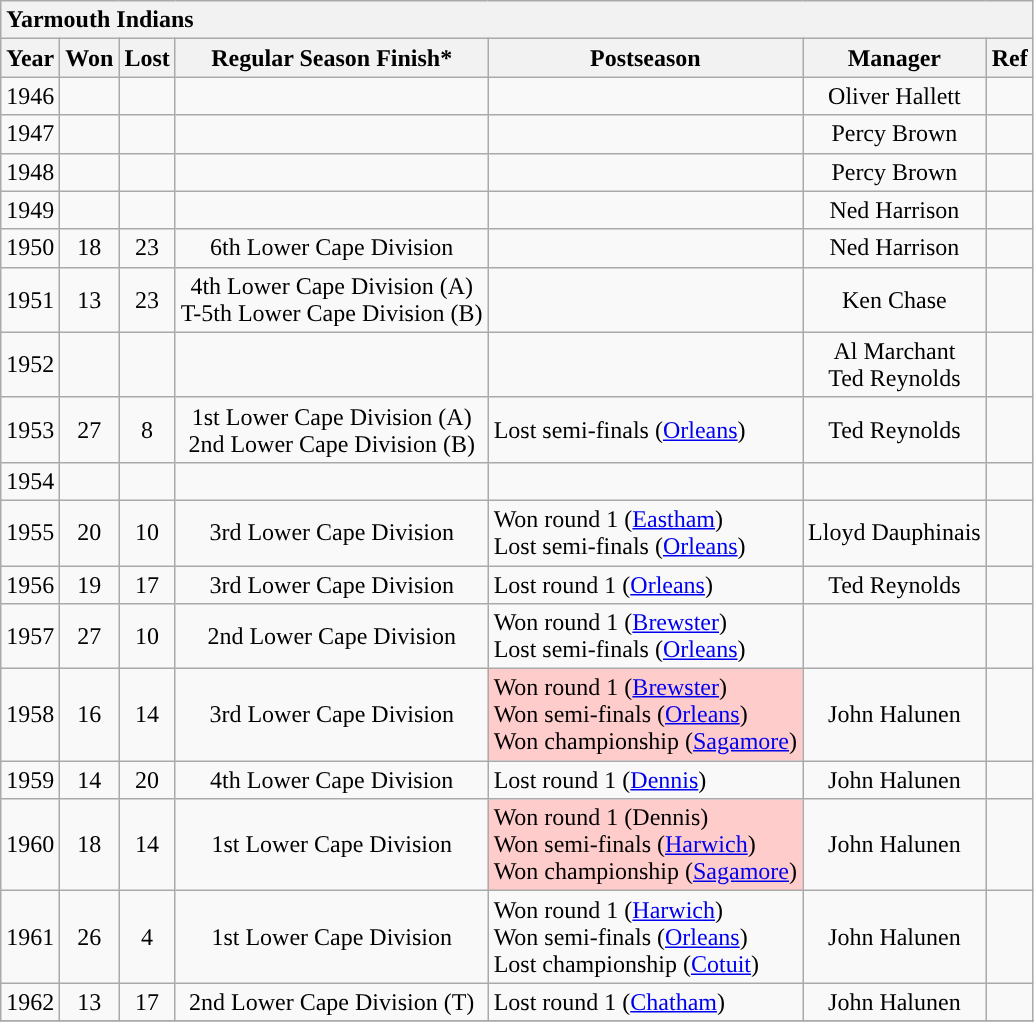<table class="wikitable" style="text-align:center">
<tr>
<th style="text-align:left" colspan="7"><strong><span>Yarmouth Indians</span></strong></th>
</tr>
<tr>
<th scope="col">Year</th>
<th scope="col">Won</th>
<th scope="col">Lost</th>
<th scope="col">Regular Season Finish*</th>
<th scope="col">Postseason</th>
<th scope="col">Manager</th>
<th scope="col">Ref</th>
</tr>
<tr>
<td>1946</td>
<td></td>
<td></td>
<td></td>
<td></td>
<td>Oliver Hallett</td>
<td></td>
</tr>
<tr>
<td>1947</td>
<td></td>
<td></td>
<td></td>
<td></td>
<td>Percy Brown</td>
<td></td>
</tr>
<tr>
<td>1948</td>
<td></td>
<td></td>
<td></td>
<td></td>
<td>Percy Brown</td>
<td></td>
</tr>
<tr>
<td>1949</td>
<td></td>
<td></td>
<td></td>
<td></td>
<td>Ned Harrison</td>
<td></td>
</tr>
<tr>
<td>1950</td>
<td>18</td>
<td>23</td>
<td>6th Lower Cape Division</td>
<td></td>
<td>Ned Harrison</td>
<td></td>
</tr>
<tr>
<td>1951</td>
<td>13</td>
<td>23</td>
<td>4th Lower Cape Division (A)<br>T-5th Lower Cape Division (B)</td>
<td></td>
<td>Ken Chase</td>
<td></td>
</tr>
<tr>
<td>1952</td>
<td></td>
<td></td>
<td></td>
<td></td>
<td>Al Marchant<br>Ted Reynolds</td>
<td></td>
</tr>
<tr>
<td>1953</td>
<td>27</td>
<td>8</td>
<td>1st Lower Cape Division (A)<br>2nd Lower Cape Division (B)</td>
<td style="text-align:left">Lost semi-finals (<a href='#'>Orleans</a>)</td>
<td>Ted Reynolds</td>
<td></td>
</tr>
<tr>
<td>1954</td>
<td></td>
<td></td>
<td></td>
<td></td>
<td></td>
<td></td>
</tr>
<tr>
<td>1955</td>
<td>20</td>
<td>10</td>
<td>3rd Lower Cape Division</td>
<td style="text-align:left">Won round 1 (<a href='#'>Eastham</a>)<br>Lost semi-finals (<a href='#'>Orleans</a>)</td>
<td>Lloyd Dauphinais</td>
<td></td>
</tr>
<tr>
<td>1956</td>
<td>19</td>
<td>17</td>
<td>3rd Lower Cape Division</td>
<td style="text-align:left">Lost round 1 (<a href='#'>Orleans</a>)</td>
<td>Ted Reynolds</td>
<td></td>
</tr>
<tr>
<td>1957</td>
<td>27</td>
<td>10</td>
<td>2nd Lower Cape Division</td>
<td style="text-align:left">Won round 1 (<a href='#'>Brewster</a>)<br>Lost semi-finals (<a href='#'>Orleans</a>)</td>
<td></td>
<td></td>
</tr>
<tr>
<td>1958</td>
<td>16</td>
<td>14</td>
<td>3rd Lower Cape Division</td>
<td style="text-align:left" bgcolor=#ffcccc>Won round 1 (<a href='#'>Brewster</a>)<br>Won semi-finals (<a href='#'>Orleans</a>)<br>Won championship (<a href='#'>Sagamore</a>)</td>
<td>John Halunen</td>
<td></td>
</tr>
<tr>
<td>1959</td>
<td>14</td>
<td>20</td>
<td>4th Lower Cape Division</td>
<td style="text-align:left">Lost round 1 (<a href='#'>Dennis</a>)</td>
<td>John Halunen</td>
<td></td>
</tr>
<tr>
<td>1960</td>
<td>18</td>
<td>14</td>
<td>1st Lower Cape Division</td>
<td style="text-align:left" bgcolor=#ffcccc>Won round 1 (Dennis)<br>Won semi-finals (<a href='#'>Harwich</a>)<br>Won championship (<a href='#'>Sagamore</a>)</td>
<td>John Halunen</td>
<td><br></td>
</tr>
<tr>
<td>1961</td>
<td>26</td>
<td>4</td>
<td>1st Lower Cape Division</td>
<td style="text-align:left">Won round 1 (<a href='#'>Harwich</a>)<br>Won semi-finals (<a href='#'>Orleans</a>)<br>Lost championship (<a href='#'>Cotuit</a>)</td>
<td>John Halunen</td>
<td><br></td>
</tr>
<tr>
<td>1962</td>
<td>13</td>
<td>17</td>
<td>2nd Lower Cape Division (T)</td>
<td style="text-align:left">Lost round 1 (<a href='#'>Chatham</a>)</td>
<td>John Halunen</td>
<td></td>
</tr>
<tr>
</tr>
</table>
